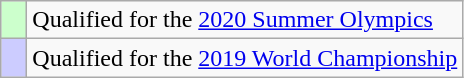<table class="wikitable">
<tr>
<td style="width:10px; background:#CCFFCC;"></td>
<td>Qualified for the <a href='#'>2020 Summer Olympics</a></td>
</tr>
<tr>
<td style="width:10px; background:#CCCCFF;"></td>
<td>Qualified for the <a href='#'>2019 World Championship</a></td>
</tr>
</table>
